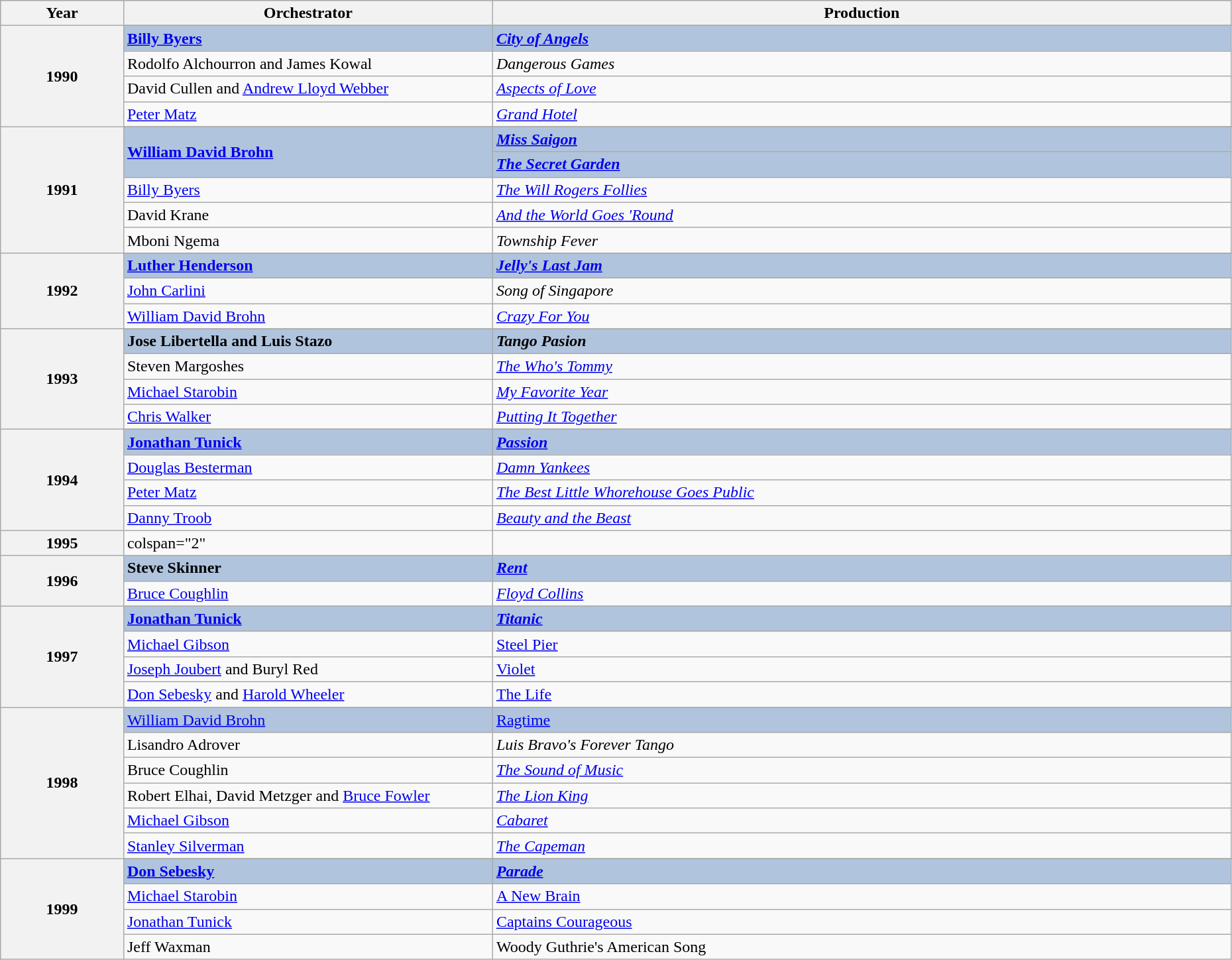<table class="wikitable" style="width:98%;">
<tr style="background:#bebebe;">
<th style="width:10%;">Year</th>
<th style="width:30%;">Orchestrator</th>
<th style="width:60%;">Production</th>
</tr>
<tr>
<th rowspan="5">1990</th>
</tr>
<tr style="background:#B0C4DE">
<td><strong><a href='#'>Billy Byers</a></strong></td>
<td><strong><em><a href='#'>City of Angels</a></em></strong></td>
</tr>
<tr>
<td>Rodolfo Alchourron and James Kowal</td>
<td><em>Dangerous Games</em></td>
</tr>
<tr>
<td>David Cullen and <a href='#'>Andrew Lloyd Webber</a></td>
<td><em><a href='#'>Aspects of Love</a></em></td>
</tr>
<tr>
<td><a href='#'>Peter Matz</a></td>
<td><em><a href='#'>Grand Hotel</a></em></td>
</tr>
<tr>
<th rowspan="6">1991</th>
</tr>
<tr style="background:#B0C4DE">
<td rowspan="2"><strong><a href='#'>William David Brohn</a></strong></td>
<td><strong><em><a href='#'>Miss Saigon</a></em></strong></td>
</tr>
<tr style="background:#B0C4DE">
<td><strong><em><a href='#'>The Secret Garden</a></em></strong></td>
</tr>
<tr>
<td><a href='#'>Billy Byers</a></td>
<td><em><a href='#'>The Will Rogers Follies</a></em></td>
</tr>
<tr>
<td>David Krane</td>
<td><em><a href='#'>And the World Goes 'Round</a></em></td>
</tr>
<tr>
<td>Mboni Ngema</td>
<td><em>Township Fever</em></td>
</tr>
<tr>
<th rowspan="4">1992</th>
</tr>
<tr style="background:#B0C4DE">
<td><strong><a href='#'>Luther Henderson</a></strong></td>
<td><strong><em><a href='#'>Jelly's Last Jam</a></em></strong></td>
</tr>
<tr>
<td><a href='#'>John Carlini</a></td>
<td><em>Song of Singapore</em></td>
</tr>
<tr>
<td><a href='#'>William David Brohn</a></td>
<td><em><a href='#'>Crazy For You</a></em></td>
</tr>
<tr>
<th rowspan="5">1993</th>
</tr>
<tr style="background:#B0C4DE">
<td><strong>Jose Libertella and Luis Stazo</strong></td>
<td><strong><em>Tango Pasion</em></strong></td>
</tr>
<tr>
<td>Steven Margoshes</td>
<td><em><a href='#'>The Who's Tommy</a></em></td>
</tr>
<tr>
<td><a href='#'>Michael Starobin</a></td>
<td><em><a href='#'>My Favorite Year</a></em></td>
</tr>
<tr>
<td><a href='#'>Chris Walker</a></td>
<td><em><a href='#'>Putting It Together</a></em></td>
</tr>
<tr>
<th rowspan="5">1994</th>
</tr>
<tr style="background:#B0C4DE">
<td><strong><a href='#'>Jonathan Tunick</a></strong></td>
<td><strong><em><a href='#'>Passion</a></em></strong></td>
</tr>
<tr>
<td><a href='#'>Douglas Besterman</a></td>
<td><em><a href='#'>Damn Yankees</a></em></td>
</tr>
<tr>
<td><a href='#'>Peter Matz</a></td>
<td><em><a href='#'>The Best Little Whorehouse Goes Public</a></em></td>
</tr>
<tr>
<td><a href='#'>Danny Troob</a></td>
<td><em><a href='#'>Beauty and the Beast</a></em></td>
</tr>
<tr>
<th>1995</th>
<td>colspan="2" </td>
</tr>
<tr>
<th rowspan="3">1996</th>
</tr>
<tr style="background:#B0C4DE">
<td><strong>Steve Skinner</strong></td>
<td><strong><em><a href='#'>Rent</a></em></strong></td>
</tr>
<tr>
<td><a href='#'>Bruce Coughlin</a></td>
<td><em><a href='#'>Floyd Collins</a></em></td>
</tr>
<tr>
<th rowspan="5">1997</th>
</tr>
<tr style="background:#B0C4DE">
<td><strong><a href='#'>Jonathan Tunick</a></strong></td>
<td><strong><em><a href='#'>Titanic</a><em> <strong></td>
</tr>
<tr>
<td><a href='#'>Michael Gibson</a></td>
<td></em><a href='#'>Steel Pier</a><em></td>
</tr>
<tr>
<td><a href='#'>Joseph Joubert</a> and Buryl Red</td>
<td></em><a href='#'>Violet</a><em></td>
</tr>
<tr>
<td><a href='#'>Don Sebesky</a> and <a href='#'>Harold Wheeler</a></td>
<td></em><a href='#'>The Life</a><em></td>
</tr>
<tr>
<th rowspan="7">1998</th>
</tr>
<tr style="background:#B0C4DE">
<td></strong><a href='#'>William David Brohn</a><strong></td>
<td></em></strong><a href='#'>Ragtime</a></em> </strong></td>
</tr>
<tr>
<td>Lisandro Adrover</td>
<td><em>Luis Bravo's Forever Tango</em></td>
</tr>
<tr>
<td>Bruce Coughlin</td>
<td><em><a href='#'>The Sound of Music</a></em></td>
</tr>
<tr>
<td>Robert Elhai, David Metzger and <a href='#'>Bruce Fowler</a></td>
<td><em><a href='#'>The Lion King</a></em></td>
</tr>
<tr>
<td><a href='#'>Michael Gibson</a></td>
<td><em><a href='#'>Cabaret</a></em></td>
</tr>
<tr>
<td><a href='#'>Stanley Silverman</a></td>
<td><em><a href='#'>The Capeman</a></em></td>
</tr>
<tr>
<th rowspan="5">1999</th>
</tr>
<tr style="background:#B0C4DE">
<td><strong><a href='#'>Don Sebesky</a></strong></td>
<td><strong><em><a href='#'>Parade</a><em> <strong></td>
</tr>
<tr>
<td><a href='#'>Michael Starobin</a></td>
<td></em><a href='#'>A New Brain</a><em></td>
</tr>
<tr>
<td><a href='#'>Jonathan Tunick</a></td>
<td></em><a href='#'>Captains Courageous</a><em></td>
</tr>
<tr>
<td>Jeff Waxman</td>
<td></em>Woody Guthrie's American Song<em></td>
</tr>
</table>
